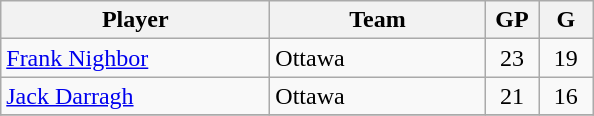<table class="wikitable">
<tr>
<th bgcolor="#DDDDFF" width="37.5%">Player</th>
<th bgcolor="#DDDDFF" width="30%">Team</th>
<th bgcolor="#DDDDFF" width="7.5%">GP</th>
<th bgcolor="#DDDDFF" width="7.5%">G</th>
</tr>
<tr>
<td><a href='#'>Frank Nighbor</a></td>
<td>Ottawa</td>
<td align="center">23</td>
<td align="center">19</td>
</tr>
<tr>
<td><a href='#'>Jack Darragh</a></td>
<td>Ottawa</td>
<td align="center">21</td>
<td align="center">16</td>
</tr>
<tr>
</tr>
</table>
